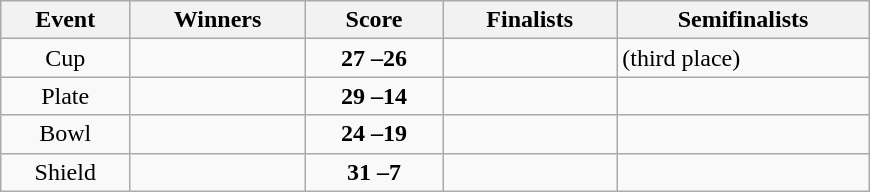<table class="wikitable" width=580 style="text-align: center">
<tr>
<th>Event</th>
<th>Winners</th>
<th>Score</th>
<th>Finalists</th>
<th>Semifinalists</th>
</tr>
<tr>
<td>Cup</td>
<td align=left><strong></strong></td>
<td><strong>27 –26</strong></td>
<td align=left></td>
<td align=left> (third place)<br></td>
</tr>
<tr>
<td>Plate</td>
<td align=left><strong></strong></td>
<td><strong>29 –14</strong></td>
<td align=left></td>
<td align=left><br></td>
</tr>
<tr>
<td>Bowl</td>
<td align=left><strong></strong></td>
<td><strong>24 –19</strong></td>
<td align=left></td>
<td align=left><br></td>
</tr>
<tr>
<td>Shield</td>
<td align=left><strong></strong></td>
<td><strong>31 –7</strong></td>
<td align=left></td>
<td align=left><br></td>
</tr>
</table>
